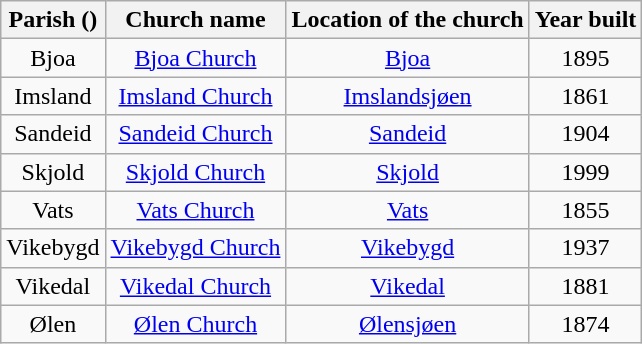<table class="wikitable" style="text-align:center">
<tr>
<th>Parish ()</th>
<th>Church name</th>
<th>Location of the church</th>
<th>Year built</th>
</tr>
<tr>
<td rowspan="1">Bjoa</td>
<td><a href='#'>Bjoa Church</a></td>
<td><a href='#'>Bjoa</a></td>
<td>1895</td>
</tr>
<tr>
<td rowspan="1">Imsland</td>
<td><a href='#'>Imsland Church</a></td>
<td><a href='#'>Imslandsjøen</a></td>
<td>1861</td>
</tr>
<tr>
<td rowspan="1">Sandeid</td>
<td><a href='#'>Sandeid Church</a></td>
<td><a href='#'>Sandeid</a></td>
<td>1904</td>
</tr>
<tr>
<td rowspan="1">Skjold</td>
<td><a href='#'>Skjold Church</a></td>
<td><a href='#'>Skjold</a></td>
<td>1999</td>
</tr>
<tr>
<td rowspan="1">Vats</td>
<td><a href='#'>Vats Church</a></td>
<td><a href='#'>Vats</a></td>
<td>1855</td>
</tr>
<tr>
<td rowspan="1">Vikebygd</td>
<td><a href='#'>Vikebygd Church</a></td>
<td><a href='#'>Vikebygd</a></td>
<td>1937</td>
</tr>
<tr>
<td rowspan="1">Vikedal</td>
<td><a href='#'>Vikedal Church</a></td>
<td><a href='#'>Vikedal</a></td>
<td>1881</td>
</tr>
<tr>
<td rowspan="1">Ølen</td>
<td><a href='#'>Ølen Church</a></td>
<td><a href='#'>Ølensjøen</a></td>
<td>1874</td>
</tr>
</table>
